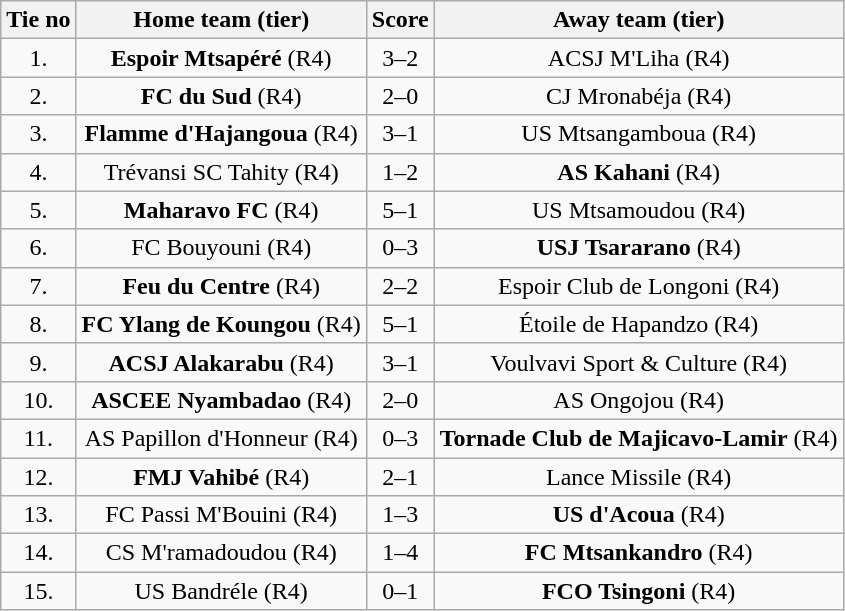<table class="wikitable" style="text-align: center">
<tr>
<th>Tie no</th>
<th>Home team (tier)</th>
<th>Score</th>
<th>Away team (tier)</th>
</tr>
<tr>
<td>1.</td>
<td> <strong>Espoir Mtsapéré</strong> (R4)</td>
<td>3–2</td>
<td>ACSJ M'Liha (R4) </td>
</tr>
<tr>
<td>2.</td>
<td> <strong>FC du Sud</strong> (R4)</td>
<td>2–0</td>
<td>CJ Mronabéja (R4) </td>
</tr>
<tr>
<td>3.</td>
<td> <strong>Flamme d'Hajangoua</strong> (R4)</td>
<td>3–1</td>
<td>US Mtsangamboua (R4) </td>
</tr>
<tr>
<td>4.</td>
<td> Trévansi SC Tahity (R4)</td>
<td>1–2</td>
<td><strong>AS Kahani</strong> (R4) </td>
</tr>
<tr>
<td>5.</td>
<td> <strong>Maharavo FC</strong> (R4)</td>
<td>5–1</td>
<td>US Mtsamoudou (R4) </td>
</tr>
<tr>
<td>6.</td>
<td> FC Bouyouni (R4)</td>
<td>0–3</td>
<td><strong>USJ Tsararano</strong> (R4) </td>
</tr>
<tr>
<td>7.</td>
<td> <strong>Feu du Centre</strong> (R4)</td>
<td>2–2  </td>
<td>Espoir Club de Longoni (R4) </td>
</tr>
<tr>
<td>8.</td>
<td> <strong>FC Ylang de Koungou</strong> (R4)</td>
<td>5–1</td>
<td>Étoile de Hapandzo (R4) </td>
</tr>
<tr>
<td>9.</td>
<td> <strong>ACSJ Alakarabu</strong> (R4)</td>
<td>3–1</td>
<td>Voulvavi Sport & Culture (R4) </td>
</tr>
<tr>
<td>10.</td>
<td> <strong>ASCEE Nyambadao</strong> (R4)</td>
<td>2–0 </td>
<td>AS Ongojou (R4) </td>
</tr>
<tr>
<td>11.</td>
<td> AS Papillon d'Honneur (R4)</td>
<td>0–3</td>
<td><strong>Tornade Club de Majicavo-Lamir</strong> (R4) </td>
</tr>
<tr>
<td>12.</td>
<td> <strong>FMJ Vahibé</strong> (R4)</td>
<td>2–1</td>
<td>Lance Missile (R4) </td>
</tr>
<tr>
<td>13.</td>
<td> FC Passi M'Bouini (R4)</td>
<td>1–3</td>
<td><strong>US d'Acoua</strong> (R4) </td>
</tr>
<tr>
<td>14.</td>
<td> CS M'ramadoudou (R4)</td>
<td>1–4</td>
<td><strong>FC Mtsankandro</strong> (R4) </td>
</tr>
<tr>
<td>15.</td>
<td> US Bandréle (R4)</td>
<td>0–1</td>
<td><strong>FCO Tsingoni</strong> (R4) </td>
</tr>
</table>
